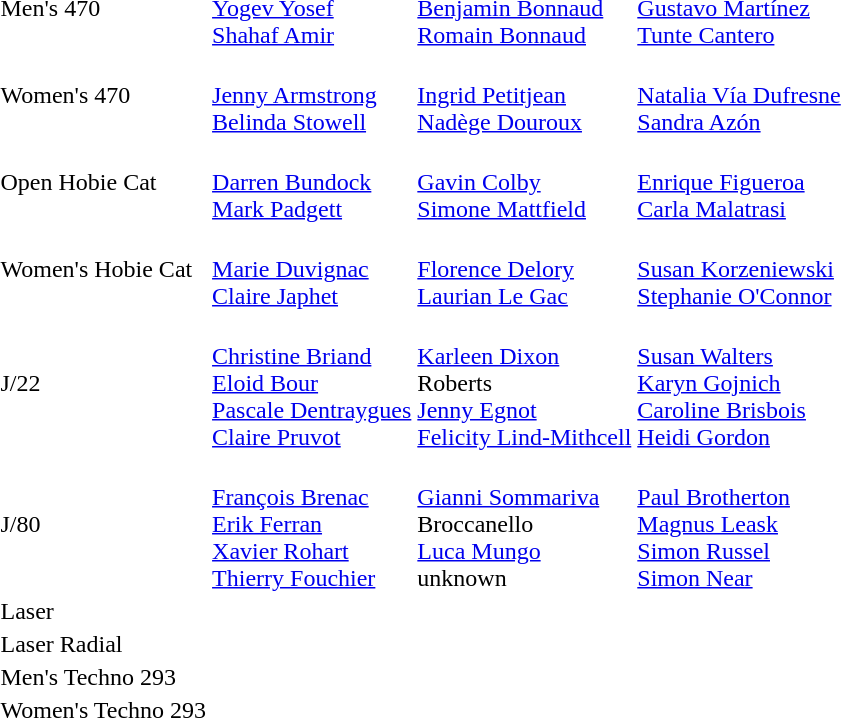<table>
<tr>
</tr>
<tr>
<td>Men's 470</td>
<td><br><a href='#'>Yogev Yosef</a><br><a href='#'>Shahaf Amir</a></td>
<td><br><a href='#'>Benjamin Bonnaud</a><br><a href='#'>Romain Bonnaud</a></td>
<td><br><a href='#'>Gustavo Martínez</a><br><a href='#'>Tunte Cantero</a></td>
</tr>
<tr>
<td>Women's 470</td>
<td><br><a href='#'>Jenny Armstrong</a><br><a href='#'>Belinda Stowell</a></td>
<td><br><a href='#'>Ingrid Petitjean</a><br><a href='#'>Nadège Douroux</a></td>
<td><br><a href='#'>Natalia Vía Dufresne</a><br><a href='#'>Sandra Azón</a></td>
</tr>
<tr>
<td>Open Hobie Cat</td>
<td><br><a href='#'>Darren Bundock</a><br><a href='#'>Mark Padgett</a></td>
<td><br><a href='#'>Gavin Colby</a><br><a href='#'>Simone Mattfield</a></td>
<td><br><a href='#'>Enrique Figueroa</a><br><a href='#'>Carla Malatrasi</a></td>
</tr>
<tr>
<td>Women's Hobie Cat</td>
<td><br><a href='#'>Marie Duvignac</a><br><a href='#'>Claire Japhet</a></td>
<td><br><a href='#'>Florence Delory</a><br><a href='#'>Laurian Le Gac</a></td>
<td><br><a href='#'>Susan Korzeniewski</a><br><a href='#'>Stephanie O'Connor</a></td>
</tr>
<tr>
<td>J/22</td>
<td><br><a href='#'>Christine Briand</a><br><a href='#'>Eloid Bour</a><br><a href='#'>Pascale Dentraygues</a><br><a href='#'>Claire Pruvot</a></td>
<td><br><a href='#'>Karleen Dixon</a><br>Roberts<br><a href='#'>Jenny Egnot</a><br><a href='#'>Felicity Lind-Mithcell</a></td>
<td><br><a href='#'>Susan Walters</a><br><a href='#'>Karyn Gojnich</a><br><a href='#'>Caroline Brisbois</a><br><a href='#'>Heidi Gordon</a></td>
</tr>
<tr>
<td>J/80</td>
<td><br><a href='#'>François Brenac</a><br><a href='#'>Erik Ferran</a><br><a href='#'>Xavier Rohart</a><br><a href='#'>Thierry Fouchier</a></td>
<td><br><a href='#'>Gianni Sommariva</a><br>Broccanello<br><a href='#'>Luca Mungo</a><br>unknown</td>
<td><br><a href='#'>Paul Brotherton</a><br><a href='#'>Magnus Leask</a><br><a href='#'>Simon Russel</a><br><a href='#'>Simon Near</a></td>
</tr>
<tr>
<td>Laser</td>
<td></td>
<td></td>
<td></td>
</tr>
<tr>
<td>Laser Radial</td>
<td></td>
<td></td>
<td></td>
</tr>
<tr>
<td>Men's Techno 293</td>
<td></td>
<td></td>
<td></td>
</tr>
<tr>
<td>Women's Techno 293</td>
<td></td>
<td></td>
<td></td>
</tr>
</table>
